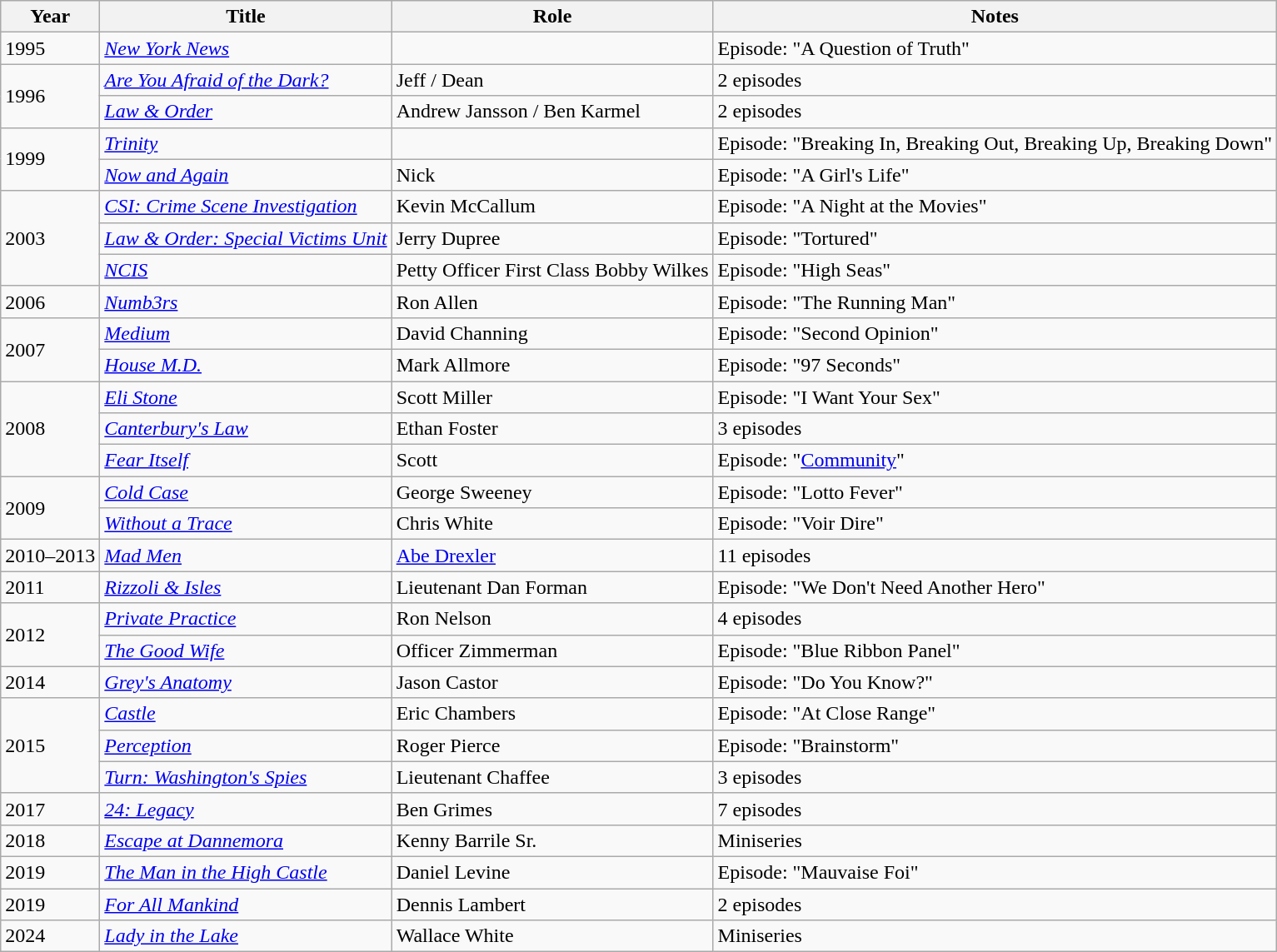<table class="wikitable">
<tr>
<th>Year</th>
<th>Title</th>
<th>Role</th>
<th>Notes</th>
</tr>
<tr>
<td>1995</td>
<td><em><a href='#'>New York News</a></em></td>
<td></td>
<td>Episode: "A Question of Truth"</td>
</tr>
<tr>
<td rowspan="2">1996</td>
<td><em><a href='#'>Are You Afraid of the Dark?</a></em></td>
<td>Jeff / Dean</td>
<td>2 episodes</td>
</tr>
<tr>
<td><em><a href='#'>Law & Order</a></em></td>
<td>Andrew Jansson / Ben Karmel</td>
<td>2 episodes</td>
</tr>
<tr>
<td rowspan="2">1999</td>
<td><em><a href='#'>Trinity</a></em></td>
<td></td>
<td>Episode: "Breaking In, Breaking Out, Breaking Up, Breaking Down"</td>
</tr>
<tr>
<td><em><a href='#'>Now and Again</a></em></td>
<td>Nick</td>
<td>Episode: "A Girl's Life"</td>
</tr>
<tr>
<td rowspan="3">2003</td>
<td><em><a href='#'>CSI: Crime Scene Investigation</a></em></td>
<td>Kevin McCallum</td>
<td>Episode: "A Night at the Movies"</td>
</tr>
<tr>
<td><em><a href='#'>Law & Order: Special Victims Unit</a></em></td>
<td>Jerry Dupree</td>
<td>Episode: "Tortured"</td>
</tr>
<tr>
<td><em><a href='#'>NCIS</a></em></td>
<td>Petty Officer First Class Bobby Wilkes</td>
<td>Episode: "High Seas"</td>
</tr>
<tr>
<td>2006</td>
<td><em><a href='#'>Numb3rs</a></em></td>
<td>Ron Allen</td>
<td>Episode: "The Running Man"</td>
</tr>
<tr>
<td rowspan="2">2007</td>
<td><em><a href='#'>Medium</a></em></td>
<td>David Channing</td>
<td>Episode: "Second Opinion"</td>
</tr>
<tr>
<td><em><a href='#'>House M.D.</a></em></td>
<td>Mark Allmore</td>
<td>Episode: "97 Seconds"</td>
</tr>
<tr>
<td rowspan="3">2008</td>
<td><em><a href='#'>Eli Stone</a></em></td>
<td>Scott Miller</td>
<td>Episode: "I Want Your Sex"</td>
</tr>
<tr>
<td><em><a href='#'>Canterbury's Law</a></em></td>
<td>Ethan Foster</td>
<td>3 episodes</td>
</tr>
<tr>
<td><em><a href='#'>Fear Itself</a></em></td>
<td>Scott</td>
<td>Episode: "<a href='#'>Community</a>"</td>
</tr>
<tr>
<td rowspan="2">2009</td>
<td><em><a href='#'>Cold Case</a></em></td>
<td>George Sweeney</td>
<td>Episode: "Lotto Fever"</td>
</tr>
<tr>
<td><em><a href='#'>Without a Trace</a></em></td>
<td>Chris White</td>
<td>Episode: "Voir Dire"</td>
</tr>
<tr>
<td>2010–2013</td>
<td><em><a href='#'>Mad Men</a></em></td>
<td><a href='#'>Abe Drexler</a></td>
<td>11 episodes</td>
</tr>
<tr>
<td>2011</td>
<td><em><a href='#'>Rizzoli & Isles</a></em></td>
<td>Lieutenant Dan Forman</td>
<td>Episode: "We Don't Need Another Hero"</td>
</tr>
<tr>
<td rowspan="2">2012</td>
<td><em><a href='#'>Private Practice</a></em></td>
<td>Ron Nelson</td>
<td>4 episodes</td>
</tr>
<tr>
<td><em><a href='#'>The Good Wife</a></em></td>
<td>Officer Zimmerman</td>
<td>Episode: "Blue Ribbon Panel"</td>
</tr>
<tr>
<td>2014</td>
<td><em><a href='#'>Grey's Anatomy</a></em></td>
<td>Jason Castor</td>
<td>Episode: "Do You Know?"</td>
</tr>
<tr>
<td rowspan="3">2015</td>
<td><em><a href='#'>Castle</a></em></td>
<td>Eric Chambers</td>
<td>Episode: "At Close Range"</td>
</tr>
<tr>
<td><em><a href='#'>Perception</a></em></td>
<td>Roger Pierce</td>
<td>Episode: "Brainstorm"</td>
</tr>
<tr>
<td><em><a href='#'>Turn: Washington's Spies</a></em></td>
<td>Lieutenant Chaffee</td>
<td>3 episodes</td>
</tr>
<tr>
<td>2017</td>
<td><em><a href='#'>24: Legacy</a></em></td>
<td>Ben Grimes</td>
<td>7 episodes</td>
</tr>
<tr>
<td>2018</td>
<td><em><a href='#'>Escape at Dannemora</a></em></td>
<td>Kenny Barrile Sr.</td>
<td>Miniseries</td>
</tr>
<tr>
<td>2019</td>
<td><em><a href='#'>The Man in the High Castle</a></em></td>
<td>Daniel Levine</td>
<td>Episode: "Mauvaise Foi"</td>
</tr>
<tr>
<td>2019</td>
<td><em><a href='#'>For All Mankind</a></em></td>
<td>Dennis Lambert</td>
<td>2 episodes</td>
</tr>
<tr>
<td>2024</td>
<td><em><a href='#'>Lady in the Lake</a></em></td>
<td>Wallace White</td>
<td>Miniseries</td>
</tr>
</table>
